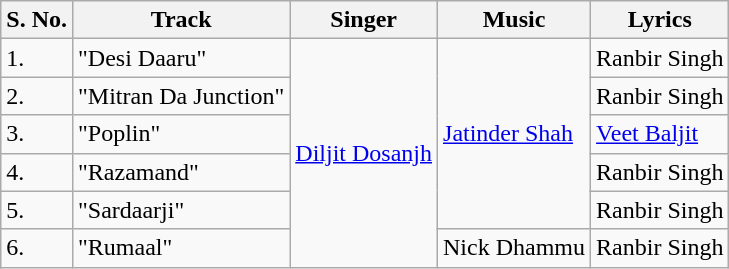<table class="wikitable">
<tr>
<th>S. No.</th>
<th>Track</th>
<th>Singer</th>
<th>Music</th>
<th>Lyrics</th>
</tr>
<tr>
<td>1.</td>
<td>"Desi Daaru"</td>
<td rowspan="6"><a href='#'>Diljit Dosanjh</a></td>
<td rowspan="5"><a href='#'>Jatinder Shah</a></td>
<td>Ranbir Singh</td>
</tr>
<tr>
<td>2.</td>
<td>"Mitran Da Junction"</td>
<td>Ranbir Singh</td>
</tr>
<tr>
<td>3.</td>
<td>"Poplin"</td>
<td><a href='#'>Veet Baljit</a></td>
</tr>
<tr>
<td>4.</td>
<td>"Razamand"</td>
<td>Ranbir Singh</td>
</tr>
<tr>
<td>5.</td>
<td>"Sardaarji"</td>
<td>Ranbir Singh</td>
</tr>
<tr>
<td>6.</td>
<td>"Rumaal"</td>
<td>Nick Dhammu</td>
<td>Ranbir Singh</td>
</tr>
</table>
